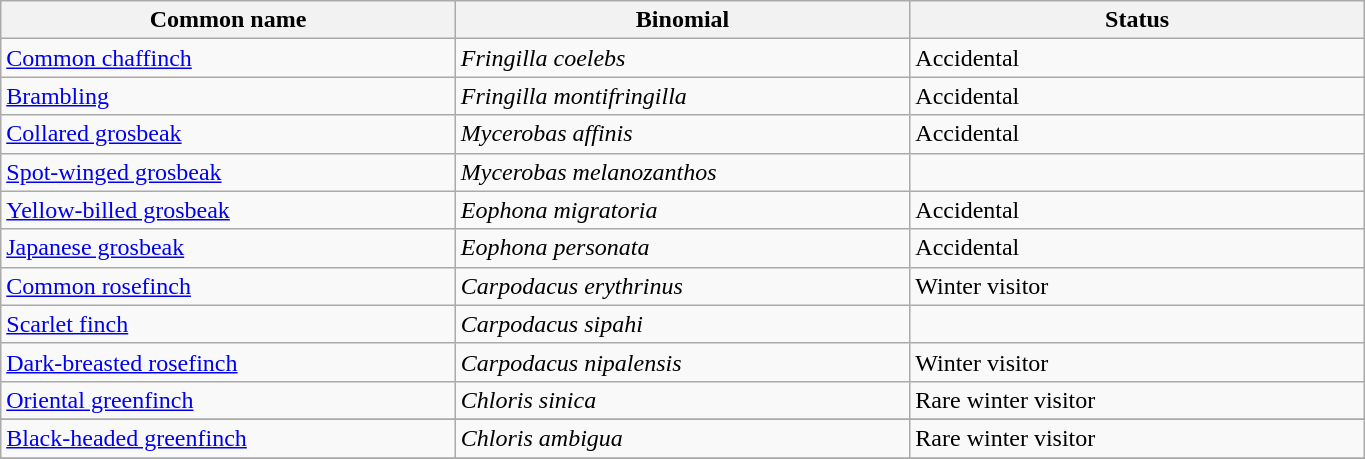<table width=72% class="wikitable">
<tr>
<th width=24%>Common name</th>
<th width=24%>Binomial</th>
<th width=24%>Status</th>
</tr>
<tr>
<td><a href='#'>Common chaffinch</a></td>
<td><em>Fringilla coelebs</em></td>
<td>Accidental</td>
</tr>
<tr>
<td><a href='#'>Brambling</a></td>
<td><em>Fringilla montifringilla</em></td>
<td>Accidental</td>
</tr>
<tr>
<td><a href='#'>Collared grosbeak</a></td>
<td><em>Mycerobas affinis</em></td>
<td>Accidental</td>
</tr>
<tr>
<td><a href='#'>Spot-winged grosbeak</a></td>
<td><em>Mycerobas melanozanthos</em></td>
<td></td>
</tr>
<tr>
<td><a href='#'>Yellow-billed grosbeak</a></td>
<td><em>Eophona migratoria</em></td>
<td>Accidental</td>
</tr>
<tr>
<td><a href='#'>Japanese grosbeak</a></td>
<td><em>Eophona personata</em></td>
<td>Accidental</td>
</tr>
<tr>
<td><a href='#'>Common rosefinch</a></td>
<td><em>Carpodacus erythrinus</em></td>
<td>Winter visitor</td>
</tr>
<tr>
<td><a href='#'>Scarlet finch</a></td>
<td><em>Carpodacus sipahi</em></td>
<td></td>
</tr>
<tr>
<td><a href='#'>Dark-breasted rosefinch</a></td>
<td><em>Carpodacus nipalensis</em></td>
<td>Winter visitor</td>
</tr>
<tr>
<td><a href='#'>Oriental greenfinch</a></td>
<td><em>Chloris sinica</em></td>
<td>Rare winter visitor</td>
</tr>
<tr>
</tr>
<tr>
<td><a href='#'>Black-headed greenfinch</a></td>
<td><em>Chloris ambigua</em></td>
<td>Rare winter visitor</td>
</tr>
<tr>
</tr>
</table>
